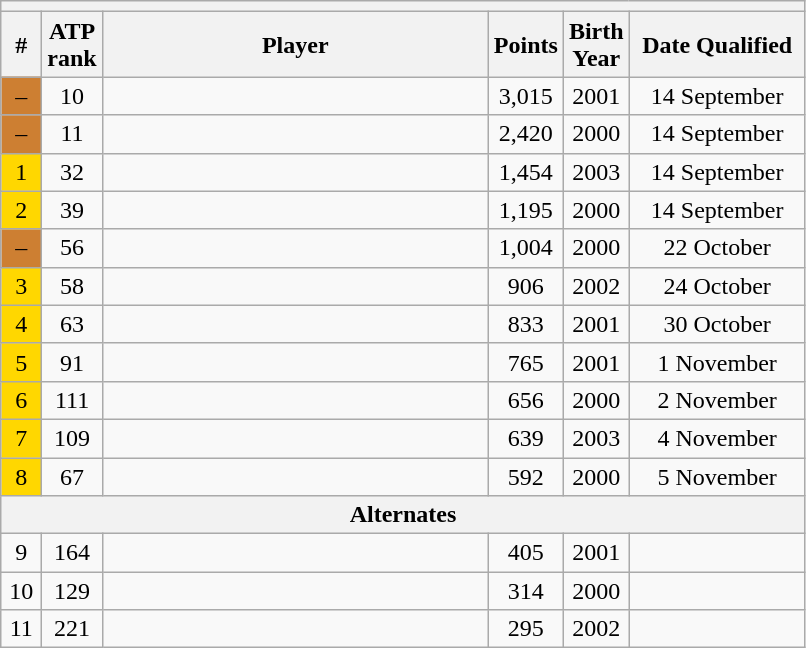<table class=wikitable style=text-align:center>
<tr>
<th colspan="7"></th>
</tr>
<tr>
<th width="20">#</th>
<th width="20">ATP rank</th>
<th width="250">Player</th>
<th width="35">Points</th>
<th width="25">Birth Year</th>
<th width="110">Date Qualified</th>
</tr>
<tr>
<td bgcolor=cd7f32>–</td>
<td>10</td>
<td align="left"></td>
<td>3,015</td>
<td>2001</td>
<td>14 September</td>
</tr>
<tr>
<td bgcolor=cd7f32>–</td>
<td>11</td>
<td align="left"></td>
<td>2,420</td>
<td>2000</td>
<td>14 September</td>
</tr>
<tr>
<td bgcolor=gold>1</td>
<td>32</td>
<td align="left"></td>
<td>1,454</td>
<td>2003</td>
<td>14 September</td>
</tr>
<tr>
<td bgcolor=gold>2</td>
<td>39</td>
<td align="left"></td>
<td>1,195</td>
<td>2000</td>
<td>14 September</td>
</tr>
<tr>
<td bgcolor=cd7f32>–</td>
<td>56</td>
<td align="left"></td>
<td>1,004</td>
<td>2000</td>
<td>22 October</td>
</tr>
<tr>
<td bgcolor=gold>3</td>
<td>58</td>
<td align="left"></td>
<td>906</td>
<td>2002</td>
<td>24 October</td>
</tr>
<tr>
<td bgcolor=gold>4</td>
<td>63</td>
<td align="left"></td>
<td>833</td>
<td>2001</td>
<td>30 October</td>
</tr>
<tr>
<td bgcolor=gold>5</td>
<td>91</td>
<td align="left"></td>
<td>765</td>
<td>2001</td>
<td>1 November</td>
</tr>
<tr>
<td bgcolor=gold>6</td>
<td 7>111</td>
<td align="left"></td>
<td>656</td>
<td>2000</td>
<td>2 November</td>
</tr>
<tr>
<td bgcolor=gold>7</td>
<td>109</td>
<td align="left"></td>
<td>639</td>
<td>2003</td>
<td>4 November</td>
</tr>
<tr>
<td bgcolor=gold>8</td>
<td>67</td>
<td align="left"></td>
<td>592</td>
<td>2000</td>
<td>5 November</td>
</tr>
<tr>
<th colspan="7"><strong>Alternates</strong></th>
</tr>
<tr>
<td>9</td>
<td>164</td>
<td align="left"></td>
<td>405</td>
<td>2001</td>
<td></td>
</tr>
<tr>
<td>10</td>
<td>129</td>
<td align="left"></td>
<td>314</td>
<td>2000</td>
<td></td>
</tr>
<tr>
<td>11</td>
<td>221</td>
<td align="left"></td>
<td>295</td>
<td>2002</td>
<td></td>
</tr>
</table>
